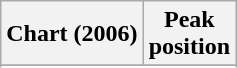<table class="wikitable sortable plainrowheaders" style="text-align:center">
<tr>
<th>Chart (2006)</th>
<th>Peak<br>position</th>
</tr>
<tr>
</tr>
<tr>
</tr>
<tr>
</tr>
<tr>
</tr>
</table>
